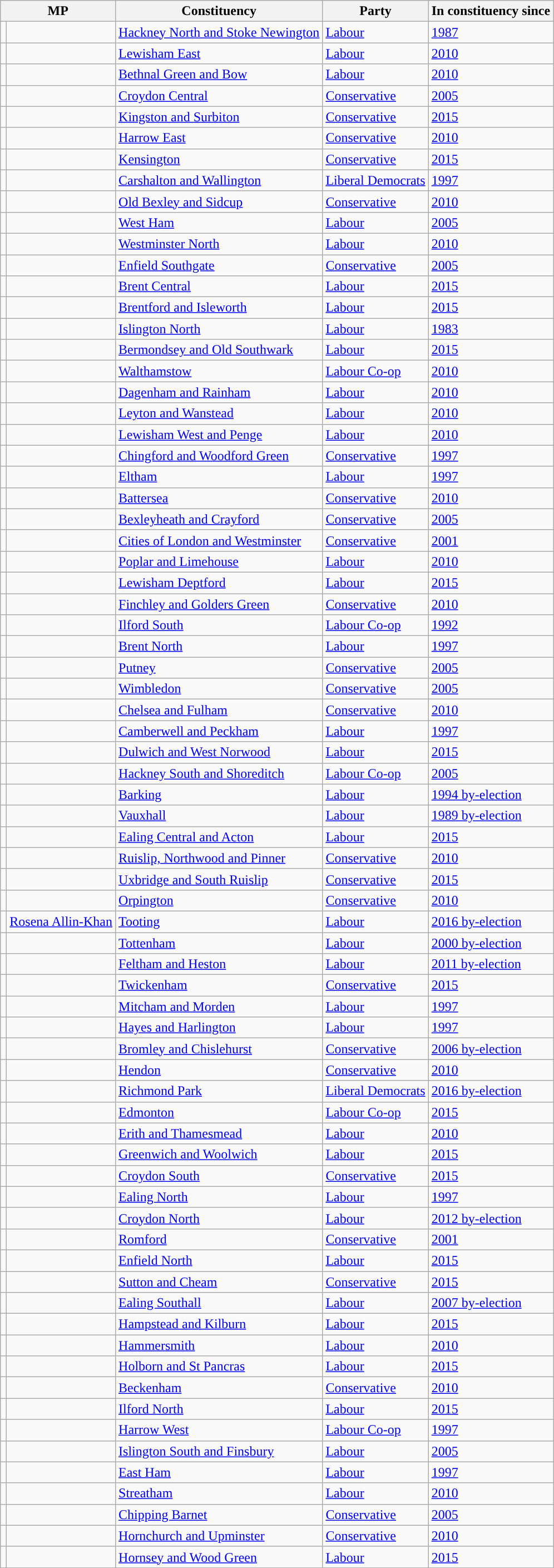<table class="wikitable sortable">
<tr>
<th colspan=2>MP</th>
<th>Constituency</th>
<th>Party</th>
<th>In constituency since</th>
</tr>
<tr>
<td style="background-color: "></td>
<td></td>
<td><a href='#'>Hackney North and Stoke Newington</a></td>
<td><a href='#'>Labour</a></td>
<td><a href='#'>1987</a></td>
</tr>
<tr>
<td style="background-color: "></td>
<td></td>
<td><a href='#'>Lewisham East</a></td>
<td><a href='#'>Labour</a></td>
<td><a href='#'>2010</a></td>
</tr>
<tr>
<td style="background-color: "></td>
<td></td>
<td><a href='#'>Bethnal Green and Bow</a></td>
<td><a href='#'>Labour</a></td>
<td><a href='#'>2010</a></td>
</tr>
<tr>
<td style="background-color: "></td>
<td></td>
<td><a href='#'>Croydon Central</a></td>
<td><a href='#'>Conservative</a></td>
<td><a href='#'>2005</a></td>
</tr>
<tr>
<td style="background-color: "></td>
<td></td>
<td><a href='#'>Kingston and Surbiton</a></td>
<td><a href='#'>Conservative</a></td>
<td><a href='#'>2015</a></td>
</tr>
<tr>
<td style="background-color: "></td>
<td></td>
<td><a href='#'>Harrow East</a></td>
<td><a href='#'>Conservative</a></td>
<td><a href='#'>2010</a></td>
</tr>
<tr>
<td style="background-color: "></td>
<td></td>
<td><a href='#'>Kensington</a></td>
<td><a href='#'>Conservative</a></td>
<td><a href='#'>2015</a></td>
</tr>
<tr>
<td style="background-color: "></td>
<td></td>
<td><a href='#'>Carshalton and Wallington</a></td>
<td><a href='#'>Liberal Democrats</a></td>
<td><a href='#'>1997</a></td>
</tr>
<tr>
<td style="background-color: "></td>
<td></td>
<td><a href='#'>Old Bexley and Sidcup</a></td>
<td><a href='#'>Conservative</a></td>
<td><a href='#'>2010</a></td>
</tr>
<tr>
<td style="background-color: "></td>
<td></td>
<td><a href='#'>West Ham</a></td>
<td><a href='#'>Labour</a></td>
<td><a href='#'>2005</a></td>
</tr>
<tr>
<td style="background-color: "></td>
<td></td>
<td><a href='#'>Westminster North</a></td>
<td><a href='#'>Labour</a></td>
<td><a href='#'>2010</a></td>
</tr>
<tr>
<td style="background-color: "></td>
<td></td>
<td><a href='#'>Enfield Southgate</a></td>
<td><a href='#'>Conservative</a></td>
<td><a href='#'>2005</a></td>
</tr>
<tr>
<td style="background-color: "></td>
<td></td>
<td><a href='#'>Brent Central</a></td>
<td><a href='#'>Labour</a></td>
<td><a href='#'>2015</a></td>
</tr>
<tr>
<td style="background-color: "></td>
<td></td>
<td><a href='#'>Brentford and Isleworth</a></td>
<td><a href='#'>Labour</a></td>
<td><a href='#'>2015</a></td>
</tr>
<tr>
<td style="background-color: "></td>
<td></td>
<td><a href='#'>Islington North</a></td>
<td><a href='#'>Labour</a></td>
<td><a href='#'>1983</a></td>
</tr>
<tr>
<td style="background-color: "></td>
<td></td>
<td><a href='#'>Bermondsey and Old Southwark</a></td>
<td><a href='#'>Labour</a></td>
<td><a href='#'>2015</a></td>
</tr>
<tr>
<td style="background-color: "></td>
<td></td>
<td><a href='#'>Walthamstow</a></td>
<td><a href='#'>Labour Co-op</a></td>
<td><a href='#'>2010</a></td>
</tr>
<tr>
<td style="background-color: "></td>
<td></td>
<td><a href='#'>Dagenham and Rainham</a></td>
<td><a href='#'>Labour</a></td>
<td><a href='#'>2010</a></td>
</tr>
<tr>
<td style="background-color: "></td>
<td></td>
<td><a href='#'>Leyton and Wanstead</a></td>
<td><a href='#'>Labour</a></td>
<td><a href='#'>2010</a></td>
</tr>
<tr>
<td style="background-color: "></td>
<td></td>
<td><a href='#'>Lewisham West and Penge</a></td>
<td><a href='#'>Labour</a></td>
<td><a href='#'>2010</a></td>
</tr>
<tr>
<td style="background-color: "></td>
<td></td>
<td><a href='#'>Chingford and Woodford Green</a></td>
<td><a href='#'>Conservative</a></td>
<td><a href='#'>1997</a></td>
</tr>
<tr>
<td style="background-color: "></td>
<td></td>
<td><a href='#'>Eltham</a></td>
<td><a href='#'>Labour</a></td>
<td><a href='#'>1997</a></td>
</tr>
<tr>
<td style="background-color: "></td>
<td></td>
<td><a href='#'>Battersea</a></td>
<td><a href='#'>Conservative</a></td>
<td><a href='#'>2010</a></td>
</tr>
<tr>
<td style="background-color: "></td>
<td></td>
<td><a href='#'>Bexleyheath and Crayford</a></td>
<td><a href='#'>Conservative</a></td>
<td><a href='#'>2005</a></td>
</tr>
<tr>
<td style="background-color: "></td>
<td></td>
<td><a href='#'>Cities of London and Westminster</a></td>
<td><a href='#'>Conservative</a></td>
<td><a href='#'>2001</a></td>
</tr>
<tr>
<td style="background-color: "></td>
<td></td>
<td><a href='#'>Poplar and Limehouse</a></td>
<td><a href='#'>Labour</a></td>
<td><a href='#'>2010</a></td>
</tr>
<tr>
<td style="background-color: "></td>
<td></td>
<td><a href='#'>Lewisham Deptford</a></td>
<td><a href='#'>Labour</a></td>
<td><a href='#'>2015</a></td>
</tr>
<tr>
<td style="background-color: "></td>
<td></td>
<td><a href='#'>Finchley and Golders Green</a></td>
<td><a href='#'>Conservative</a></td>
<td><a href='#'>2010</a></td>
</tr>
<tr>
<td style="background-color: "></td>
<td></td>
<td><a href='#'>Ilford South</a></td>
<td><a href='#'>Labour Co-op</a></td>
<td><a href='#'>1992</a></td>
</tr>
<tr>
<td style="background-color: "></td>
<td></td>
<td><a href='#'>Brent North</a></td>
<td><a href='#'>Labour</a></td>
<td><a href='#'>1997</a></td>
</tr>
<tr>
<td style="background-color: "></td>
<td></td>
<td><a href='#'>Putney</a></td>
<td><a href='#'>Conservative</a></td>
<td><a href='#'>2005</a></td>
</tr>
<tr>
<td style="background-color: "></td>
<td></td>
<td><a href='#'>Wimbledon</a></td>
<td><a href='#'>Conservative</a></td>
<td><a href='#'>2005</a></td>
</tr>
<tr>
<td style="background-color: "></td>
<td></td>
<td><a href='#'>Chelsea and Fulham</a></td>
<td><a href='#'>Conservative</a></td>
<td><a href='#'>2010</a></td>
</tr>
<tr>
<td style="background-color: "></td>
<td></td>
<td><a href='#'>Camberwell and Peckham</a></td>
<td><a href='#'>Labour</a></td>
<td><a href='#'>1997</a></td>
</tr>
<tr>
<td style="background-color: "></td>
<td></td>
<td><a href='#'>Dulwich and West Norwood</a></td>
<td><a href='#'>Labour</a></td>
<td><a href='#'>2015</a></td>
</tr>
<tr>
<td style="background-color: "></td>
<td></td>
<td><a href='#'>Hackney South and Shoreditch</a></td>
<td><a href='#'>Labour Co-op</a></td>
<td><a href='#'>2005</a></td>
</tr>
<tr>
<td style="background-color: "></td>
<td></td>
<td><a href='#'>Barking</a></td>
<td><a href='#'>Labour</a></td>
<td><a href='#'>1994 by-election</a></td>
</tr>
<tr>
<td style="background-color: "></td>
<td></td>
<td><a href='#'>Vauxhall</a></td>
<td><a href='#'>Labour</a></td>
<td><a href='#'>1989 by-election</a></td>
</tr>
<tr>
<td style="background-color: "></td>
<td></td>
<td><a href='#'>Ealing Central and Acton</a></td>
<td><a href='#'>Labour</a></td>
<td><a href='#'>2015</a></td>
</tr>
<tr>
<td style="background-color: "></td>
<td></td>
<td><a href='#'>Ruislip, Northwood and Pinner</a></td>
<td><a href='#'>Conservative</a></td>
<td><a href='#'>2010</a></td>
</tr>
<tr>
<td style="background-color: "></td>
<td></td>
<td><a href='#'>Uxbridge and South Ruislip</a></td>
<td><a href='#'>Conservative</a></td>
<td><a href='#'>2015</a></td>
</tr>
<tr>
<td style="background-color: "></td>
<td></td>
<td><a href='#'>Orpington</a></td>
<td><a href='#'>Conservative</a></td>
<td><a href='#'>2010</a></td>
</tr>
<tr>
<td style="background-color: "></td>
<td><a href='#'>Rosena Allin-Khan</a></td>
<td><a href='#'>Tooting</a></td>
<td><a href='#'>Labour</a></td>
<td><a href='#'>2016 by-election</a></td>
</tr>
<tr>
<td style="background-color: "></td>
<td></td>
<td><a href='#'>Tottenham</a></td>
<td><a href='#'>Labour</a></td>
<td><a href='#'>2000 by-election</a></td>
</tr>
<tr>
<td style="background-color: "></td>
<td></td>
<td><a href='#'>Feltham and Heston</a></td>
<td><a href='#'>Labour</a></td>
<td><a href='#'>2011 by-election</a></td>
</tr>
<tr>
<td style="background-color: "></td>
<td></td>
<td><a href='#'>Twickenham</a></td>
<td><a href='#'>Conservative</a></td>
<td><a href='#'>2015</a></td>
</tr>
<tr>
<td style="background-color: "></td>
<td></td>
<td><a href='#'>Mitcham and Morden</a></td>
<td><a href='#'>Labour</a></td>
<td><a href='#'>1997</a></td>
</tr>
<tr>
<td style="background-color: "></td>
<td></td>
<td><a href='#'>Hayes and Harlington</a></td>
<td><a href='#'>Labour</a></td>
<td><a href='#'>1997</a></td>
</tr>
<tr>
<td style="background-color: "></td>
<td></td>
<td><a href='#'>Bromley and Chislehurst</a></td>
<td><a href='#'>Conservative</a></td>
<td><a href='#'>2006 by-election</a></td>
</tr>
<tr>
<td style="background-color: "></td>
<td></td>
<td><a href='#'>Hendon</a></td>
<td><a href='#'>Conservative</a></td>
<td><a href='#'>2010</a></td>
</tr>
<tr>
<td style="background-color: "></td>
<td></td>
<td><a href='#'>Richmond Park</a></td>
<td><a href='#'>Liberal Democrats</a></td>
<td><a href='#'>2016 by-election</a></td>
</tr>
<tr>
<td style="background-color: "></td>
<td></td>
<td><a href='#'>Edmonton</a></td>
<td><a href='#'>Labour Co-op</a></td>
<td><a href='#'>2015</a></td>
</tr>
<tr>
<td style="background-color: "></td>
<td></td>
<td><a href='#'>Erith and Thamesmead</a></td>
<td><a href='#'>Labour</a></td>
<td><a href='#'>2010</a></td>
</tr>
<tr>
<td style="background-color: "></td>
<td></td>
<td><a href='#'>Greenwich and Woolwich</a></td>
<td><a href='#'>Labour</a></td>
<td><a href='#'>2015</a></td>
</tr>
<tr>
<td style="background-color: "></td>
<td></td>
<td><a href='#'>Croydon South</a></td>
<td><a href='#'>Conservative</a></td>
<td><a href='#'>2015</a></td>
</tr>
<tr>
<td style="background-color: "></td>
<td></td>
<td><a href='#'>Ealing North</a></td>
<td><a href='#'>Labour</a></td>
<td><a href='#'>1997</a></td>
</tr>
<tr>
<td style="background-color: "></td>
<td></td>
<td><a href='#'>Croydon North</a></td>
<td><a href='#'>Labour</a></td>
<td><a href='#'>2012 by-election</a></td>
</tr>
<tr>
<td style="background-color: "></td>
<td></td>
<td><a href='#'>Romford</a></td>
<td><a href='#'>Conservative</a></td>
<td><a href='#'>2001</a></td>
</tr>
<tr>
<td style="background-color: "></td>
<td></td>
<td><a href='#'>Enfield North</a></td>
<td><a href='#'>Labour</a></td>
<td><a href='#'>2015</a></td>
</tr>
<tr>
<td style="background-color: "></td>
<td></td>
<td><a href='#'>Sutton and Cheam</a></td>
<td><a href='#'>Conservative</a></td>
<td><a href='#'>2015</a></td>
</tr>
<tr>
<td style="background-color: "></td>
<td></td>
<td><a href='#'>Ealing Southall</a></td>
<td><a href='#'>Labour</a></td>
<td><a href='#'>2007 by-election</a></td>
</tr>
<tr>
<td style="background-color: "></td>
<td></td>
<td><a href='#'>Hampstead and Kilburn</a></td>
<td><a href='#'>Labour</a></td>
<td><a href='#'>2015</a></td>
</tr>
<tr>
<td style="background-color: "></td>
<td></td>
<td><a href='#'>Hammersmith</a></td>
<td><a href='#'>Labour</a></td>
<td><a href='#'>2010</a></td>
</tr>
<tr>
<td style="background-color: "></td>
<td></td>
<td><a href='#'>Holborn and St Pancras</a></td>
<td><a href='#'>Labour</a></td>
<td><a href='#'>2015</a></td>
</tr>
<tr>
<td style="background-color: "></td>
<td></td>
<td><a href='#'>Beckenham</a></td>
<td><a href='#'>Conservative</a></td>
<td><a href='#'>2010</a></td>
</tr>
<tr>
<td style="background-color: "></td>
<td></td>
<td><a href='#'>Ilford North</a></td>
<td><a href='#'>Labour</a></td>
<td><a href='#'>2015</a></td>
</tr>
<tr>
<td style="background-color: "></td>
<td></td>
<td><a href='#'>Harrow West</a></td>
<td><a href='#'>Labour Co-op</a></td>
<td><a href='#'>1997</a></td>
</tr>
<tr>
<td style="background-color: "></td>
<td></td>
<td><a href='#'>Islington South and Finsbury</a></td>
<td><a href='#'>Labour</a></td>
<td><a href='#'>2005</a></td>
</tr>
<tr>
<td style="background-color: "></td>
<td></td>
<td><a href='#'>East Ham</a></td>
<td><a href='#'>Labour</a></td>
<td><a href='#'>1997</a></td>
</tr>
<tr>
<td style="background-color: "></td>
<td></td>
<td><a href='#'>Streatham</a></td>
<td><a href='#'>Labour</a></td>
<td><a href='#'>2010</a></td>
</tr>
<tr>
<td style="background-color: "></td>
<td></td>
<td><a href='#'>Chipping Barnet</a></td>
<td><a href='#'>Conservative</a></td>
<td><a href='#'>2005</a></td>
</tr>
<tr>
<td style="background-color: "></td>
<td></td>
<td><a href='#'>Hornchurch and Upminster</a></td>
<td><a href='#'>Conservative</a></td>
<td><a href='#'>2010</a></td>
</tr>
<tr>
<td style="background-color: "></td>
<td></td>
<td><a href='#'>Hornsey and Wood Green</a></td>
<td><a href='#'>Labour</a></td>
<td><a href='#'>2015</a></td>
</tr>
</table>
